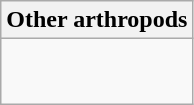<table class="wikitable collapsible collapsed">
<tr>
<th>Other arthropods</th>
</tr>
<tr>
<td><br><br></td>
</tr>
</table>
